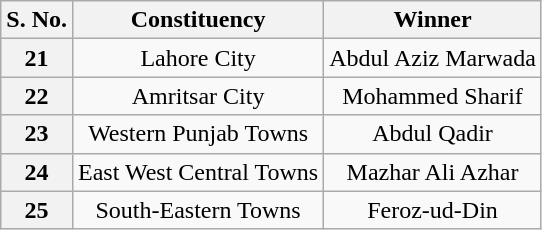<table class="wikitable" style="text-align:center">
<tr>
<th>S. No.</th>
<th>Constituency</th>
<th>Winner</th>
</tr>
<tr>
<th>21</th>
<td>Lahore City</td>
<td>Abdul Aziz Marwada</td>
</tr>
<tr>
<th>22</th>
<td>Amritsar City</td>
<td>Mohammed Sharif</td>
</tr>
<tr>
<th>23</th>
<td>Western Punjab Towns</td>
<td>Abdul Qadir</td>
</tr>
<tr>
<th>24</th>
<td>East West Central Towns</td>
<td>Mazhar Ali Azhar</td>
</tr>
<tr>
<th>25</th>
<td>South-Eastern Towns</td>
<td>Feroz-ud-Din</td>
</tr>
</table>
